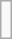<table class="wikitable floatright">
<tr>
<td><br>

</td>
</tr>
</table>
